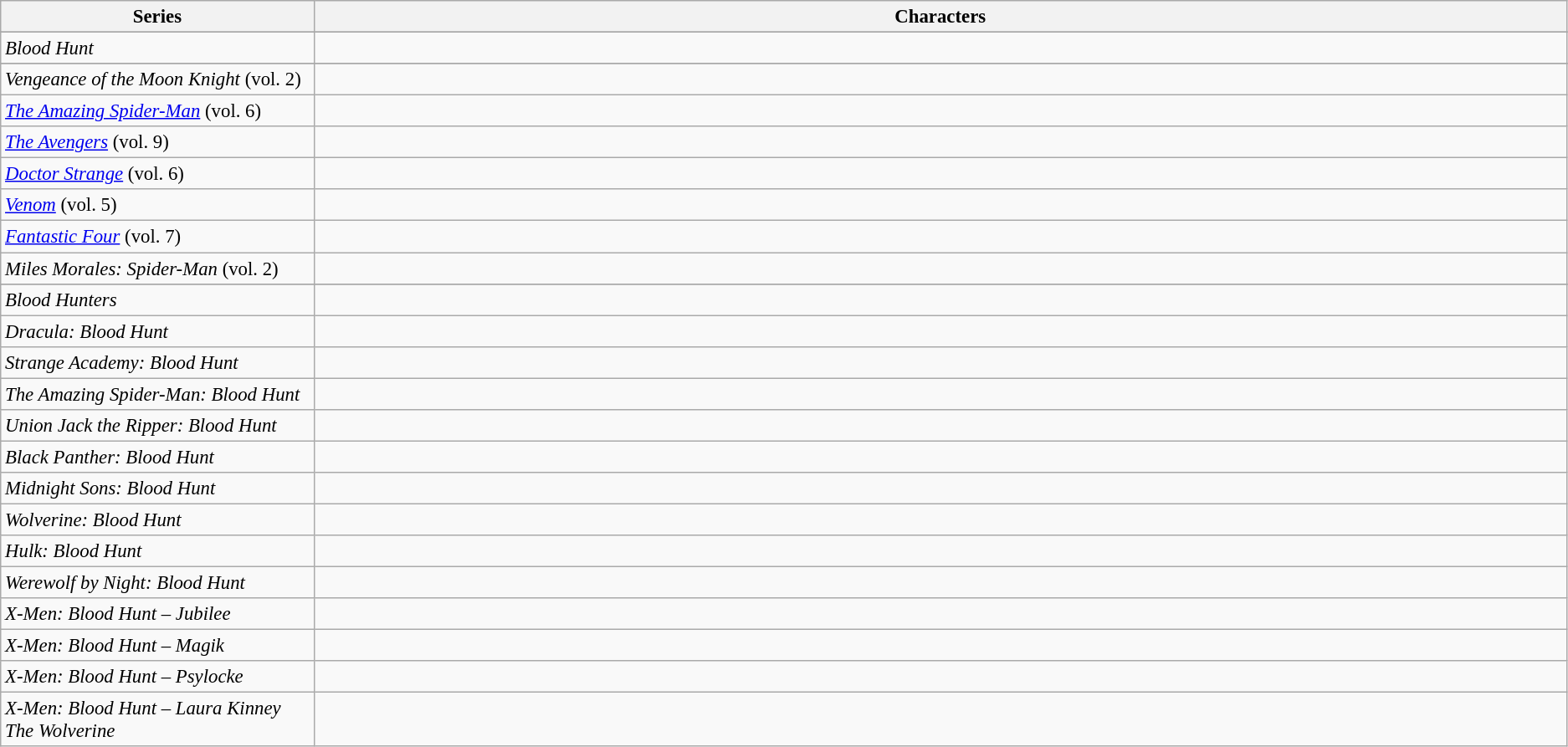<table class="wikitable sortable" style="margins:auto; width=95%; font-size: 95%;">
<tr>
<th width="20%">Series</th>
<th>Characters</th>
</tr>
<tr>
</tr>
<tr>
<td><em>Blood Hunt</em></td>
<td></td>
</tr>
<tr>
</tr>
<tr>
<td><em>Vengeance of the Moon Knight</em> (vol. 2)</td>
<td></td>
</tr>
<tr>
<td><em><a href='#'>The Amazing Spider-Man</a></em> (vol. 6)</td>
<td></td>
</tr>
<tr>
<td><em><a href='#'>The Avengers</a></em> (vol. 9)</td>
<td></td>
</tr>
<tr>
<td><em><a href='#'>Doctor Strange</a></em> (vol. 6)</td>
<td></td>
</tr>
<tr>
<td><em><a href='#'>Venom</a></em> (vol. 5)</td>
<td></td>
</tr>
<tr>
<td><em><a href='#'>Fantastic Four</a></em> (vol. 7)</td>
<td></td>
</tr>
<tr>
<td><em>Miles Morales: Spider-Man</em> (vol. 2)</td>
<td></td>
</tr>
<tr>
</tr>
<tr>
<td><em>Blood Hunters</em></td>
<td></td>
</tr>
<tr>
<td><em>Dracula: Blood Hunt</em></td>
<td></td>
</tr>
<tr>
<td><em>Strange Academy: Blood Hunt</em></td>
<td></td>
</tr>
<tr>
<td><em>The Amazing Spider-Man: Blood Hunt</em></td>
<td></td>
</tr>
<tr>
<td><em>Union Jack the Ripper: Blood Hunt</em></td>
<td></td>
</tr>
<tr>
<td><em>Black Panther: Blood Hunt</em></td>
<td></td>
</tr>
<tr>
<td><em>Midnight Sons: Blood Hunt</em></td>
<td></td>
</tr>
<tr>
<td><em>Wolverine: Blood Hunt</em></td>
<td></td>
</tr>
<tr>
<td><em>Hulk: Blood Hunt</em></td>
<td></td>
</tr>
<tr>
<td><em>Werewolf by Night: Blood Hunt</em></td>
<td></td>
</tr>
<tr>
<td><em>X-Men: Blood Hunt – Jubilee</em></td>
<td></td>
</tr>
<tr>
<td><em>X-Men: Blood Hunt – Magik</em></td>
<td></td>
</tr>
<tr>
<td><em>X-Men: Blood Hunt – Psylocke</em></td>
<td></td>
</tr>
<tr>
<td><em>X-Men: Blood Hunt – Laura Kinney The Wolverine</em></td>
<td></td>
</tr>
</table>
